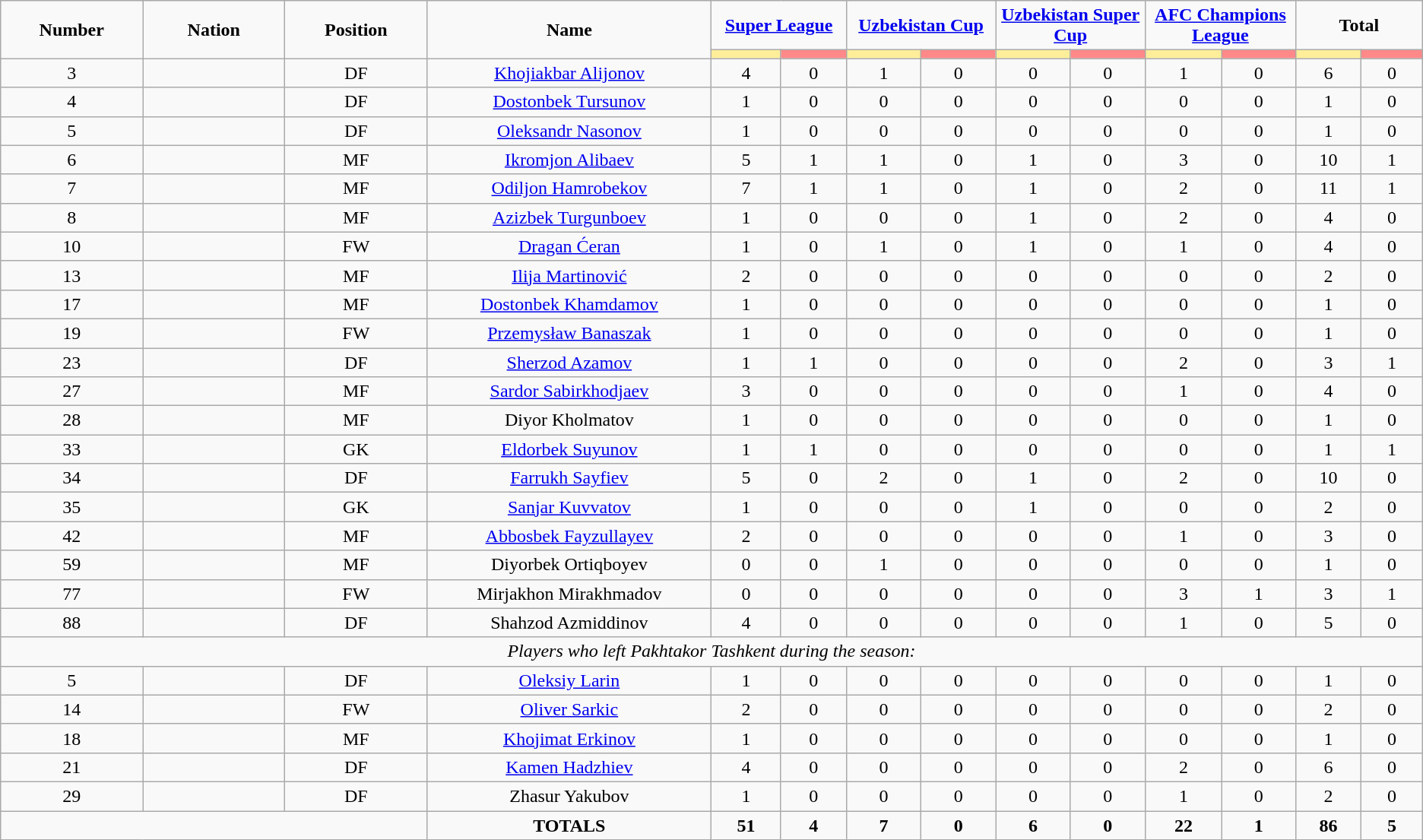<table class="wikitable" style="font-size: 100%; text-align: center;">
<tr>
<td rowspan="2" width="10%" align="center"><strong>Number</strong></td>
<td rowspan="2" width="10%" align="center"><strong>Nation</strong></td>
<td rowspan="2" width="10%" align="center"><strong>Position</strong></td>
<td rowspan="2" width="20%" align="center"><strong>Name</strong></td>
<td colspan="2" align="center"><strong><a href='#'>Super League</a></strong></td>
<td colspan="2" align="center"><strong><a href='#'>Uzbekistan Cup</a></strong></td>
<td colspan="2" align="center"><strong><a href='#'>Uzbekistan Super Cup</a></strong></td>
<td colspan="2" align="center"><strong><a href='#'>AFC Champions League</a></strong></td>
<td colspan="2" align="center"><strong>Total</strong></td>
</tr>
<tr>
<th width=80 style="background: #FFEE99"></th>
<th width=80 style="background: #FF8888"></th>
<th width=80 style="background: #FFEE99"></th>
<th width=80 style="background: #FF8888"></th>
<th width=80 style="background: #FFEE99"></th>
<th width=80 style="background: #FF8888"></th>
<th width=80 style="background: #FFEE99"></th>
<th width=80 style="background: #FF8888"></th>
<th width=80 style="background: #FFEE99"></th>
<th width=80 style="background: #FF8888"></th>
</tr>
<tr>
<td>3</td>
<td></td>
<td>DF</td>
<td><a href='#'>Khojiakbar Alijonov</a></td>
<td>4</td>
<td>0</td>
<td>1</td>
<td>0</td>
<td>0</td>
<td>0</td>
<td>1</td>
<td>0</td>
<td>6</td>
<td>0</td>
</tr>
<tr>
<td>4</td>
<td></td>
<td>DF</td>
<td><a href='#'>Dostonbek Tursunov</a></td>
<td>1</td>
<td>0</td>
<td>0</td>
<td>0</td>
<td>0</td>
<td>0</td>
<td>0</td>
<td>0</td>
<td>1</td>
<td>0</td>
</tr>
<tr>
<td>5</td>
<td></td>
<td>DF</td>
<td><a href='#'>Oleksandr Nasonov</a></td>
<td>1</td>
<td>0</td>
<td>0</td>
<td>0</td>
<td>0</td>
<td>0</td>
<td>0</td>
<td>0</td>
<td>1</td>
<td>0</td>
</tr>
<tr>
<td>6</td>
<td></td>
<td>MF</td>
<td><a href='#'>Ikromjon Alibaev</a></td>
<td>5</td>
<td>1</td>
<td>1</td>
<td>0</td>
<td>1</td>
<td>0</td>
<td>3</td>
<td>0</td>
<td>10</td>
<td>1</td>
</tr>
<tr>
<td>7</td>
<td></td>
<td>MF</td>
<td><a href='#'>Odiljon Hamrobekov</a></td>
<td>7</td>
<td>1</td>
<td>1</td>
<td>0</td>
<td>1</td>
<td>0</td>
<td>2</td>
<td>0</td>
<td>11</td>
<td>1</td>
</tr>
<tr>
<td>8</td>
<td></td>
<td>MF</td>
<td><a href='#'>Azizbek Turgunboev</a></td>
<td>1</td>
<td>0</td>
<td>0</td>
<td>0</td>
<td>1</td>
<td>0</td>
<td>2</td>
<td>0</td>
<td>4</td>
<td>0</td>
</tr>
<tr>
<td>10</td>
<td></td>
<td>FW</td>
<td><a href='#'>Dragan Ćeran</a></td>
<td>1</td>
<td>0</td>
<td>1</td>
<td>0</td>
<td>1</td>
<td>0</td>
<td>1</td>
<td>0</td>
<td>4</td>
<td>0</td>
</tr>
<tr>
<td>13</td>
<td></td>
<td>MF</td>
<td><a href='#'>Ilija Martinović</a></td>
<td>2</td>
<td>0</td>
<td>0</td>
<td>0</td>
<td>0</td>
<td>0</td>
<td>0</td>
<td>0</td>
<td>2</td>
<td>0</td>
</tr>
<tr>
<td>17</td>
<td></td>
<td>MF</td>
<td><a href='#'>Dostonbek Khamdamov</a></td>
<td>1</td>
<td>0</td>
<td>0</td>
<td>0</td>
<td>0</td>
<td>0</td>
<td>0</td>
<td>0</td>
<td>1</td>
<td>0</td>
</tr>
<tr>
<td>19</td>
<td></td>
<td>FW</td>
<td><a href='#'>Przemysław Banaszak</a></td>
<td>1</td>
<td>0</td>
<td>0</td>
<td>0</td>
<td>0</td>
<td>0</td>
<td>0</td>
<td>0</td>
<td>1</td>
<td>0</td>
</tr>
<tr>
<td>23</td>
<td></td>
<td>DF</td>
<td><a href='#'>Sherzod Azamov</a></td>
<td>1</td>
<td>1</td>
<td>0</td>
<td>0</td>
<td>0</td>
<td>0</td>
<td>2</td>
<td>0</td>
<td>3</td>
<td>1</td>
</tr>
<tr>
<td>27</td>
<td></td>
<td>MF</td>
<td><a href='#'>Sardor Sabirkhodjaev</a></td>
<td>3</td>
<td>0</td>
<td>0</td>
<td>0</td>
<td>0</td>
<td>0</td>
<td>1</td>
<td>0</td>
<td>4</td>
<td>0</td>
</tr>
<tr>
<td>28</td>
<td></td>
<td>MF</td>
<td>Diyor Kholmatov</td>
<td>1</td>
<td>0</td>
<td>0</td>
<td>0</td>
<td>0</td>
<td>0</td>
<td>0</td>
<td>0</td>
<td>1</td>
<td>0</td>
</tr>
<tr>
<td>33</td>
<td></td>
<td>GK</td>
<td><a href='#'>Eldorbek Suyunov</a></td>
<td>1</td>
<td>1</td>
<td>0</td>
<td>0</td>
<td>0</td>
<td>0</td>
<td>0</td>
<td>0</td>
<td>1</td>
<td>1</td>
</tr>
<tr>
<td>34</td>
<td></td>
<td>DF</td>
<td><a href='#'>Farrukh Sayfiev</a></td>
<td>5</td>
<td>0</td>
<td>2</td>
<td>0</td>
<td>1</td>
<td>0</td>
<td>2</td>
<td>0</td>
<td>10</td>
<td>0</td>
</tr>
<tr>
<td>35</td>
<td></td>
<td>GK</td>
<td><a href='#'>Sanjar Kuvvatov</a></td>
<td>1</td>
<td>0</td>
<td>0</td>
<td>0</td>
<td>1</td>
<td>0</td>
<td>0</td>
<td>0</td>
<td>2</td>
<td>0</td>
</tr>
<tr>
<td>42</td>
<td></td>
<td>MF</td>
<td><a href='#'>Abbosbek Fayzullayev</a></td>
<td>2</td>
<td>0</td>
<td>0</td>
<td>0</td>
<td>0</td>
<td>0</td>
<td>1</td>
<td>0</td>
<td>3</td>
<td>0</td>
</tr>
<tr>
<td>59</td>
<td></td>
<td>MF</td>
<td>Diyorbek Ortiqboyev</td>
<td>0</td>
<td>0</td>
<td>1</td>
<td>0</td>
<td>0</td>
<td>0</td>
<td>0</td>
<td>0</td>
<td>1</td>
<td>0</td>
</tr>
<tr>
<td>77</td>
<td></td>
<td>FW</td>
<td>Mirjakhon Mirakhmadov</td>
<td>0</td>
<td>0</td>
<td>0</td>
<td>0</td>
<td>0</td>
<td>0</td>
<td>3</td>
<td>1</td>
<td>3</td>
<td>1</td>
</tr>
<tr>
<td>88</td>
<td></td>
<td>DF</td>
<td>Shahzod Azmiddinov</td>
<td>4</td>
<td>0</td>
<td>0</td>
<td>0</td>
<td>0</td>
<td>0</td>
<td>1</td>
<td>0</td>
<td>5</td>
<td>0</td>
</tr>
<tr>
<td colspan="14"><em>Players who left Pakhtakor Tashkent during the season:</em></td>
</tr>
<tr>
<td>5</td>
<td></td>
<td>DF</td>
<td><a href='#'>Oleksiy Larin</a></td>
<td>1</td>
<td>0</td>
<td>0</td>
<td>0</td>
<td>0</td>
<td>0</td>
<td>0</td>
<td>0</td>
<td>1</td>
<td>0</td>
</tr>
<tr>
<td>14</td>
<td></td>
<td>FW</td>
<td><a href='#'>Oliver Sarkic</a></td>
<td>2</td>
<td>0</td>
<td>0</td>
<td>0</td>
<td>0</td>
<td>0</td>
<td>0</td>
<td>0</td>
<td>2</td>
<td>0</td>
</tr>
<tr>
<td>18</td>
<td></td>
<td>MF</td>
<td><a href='#'>Khojimat Erkinov</a></td>
<td>1</td>
<td>0</td>
<td>0</td>
<td>0</td>
<td>0</td>
<td>0</td>
<td>0</td>
<td>0</td>
<td>1</td>
<td>0</td>
</tr>
<tr>
<td>21</td>
<td></td>
<td>DF</td>
<td><a href='#'>Kamen Hadzhiev</a></td>
<td>4</td>
<td>0</td>
<td>0</td>
<td>0</td>
<td>0</td>
<td>0</td>
<td>2</td>
<td>0</td>
<td>6</td>
<td>0</td>
</tr>
<tr>
<td>29</td>
<td></td>
<td>DF</td>
<td>Zhasur Yakubov</td>
<td>1</td>
<td>0</td>
<td>0</td>
<td>0</td>
<td>0</td>
<td>0</td>
<td>1</td>
<td>0</td>
<td>2</td>
<td>0</td>
</tr>
<tr>
<td colspan="3"></td>
<td><strong>TOTALS</strong></td>
<td><strong>51</strong></td>
<td><strong>4</strong></td>
<td><strong>7</strong></td>
<td><strong>0</strong></td>
<td><strong>6</strong></td>
<td><strong>0</strong></td>
<td><strong>22</strong></td>
<td><strong>1</strong></td>
<td><strong>86</strong></td>
<td><strong>5</strong></td>
</tr>
</table>
